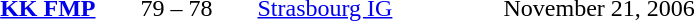<table style="text-align:center">
<tr>
<th width=160></th>
<th width=100></th>
<th width=160></th>
<th width=200></th>
</tr>
<tr>
<td align=right><strong><a href='#'>KK FMP</a></strong> </td>
<td>79 – 78</td>
<td align=left> <a href='#'>Strasbourg IG</a></td>
<td align=left>November 21, 2006</td>
</tr>
</table>
